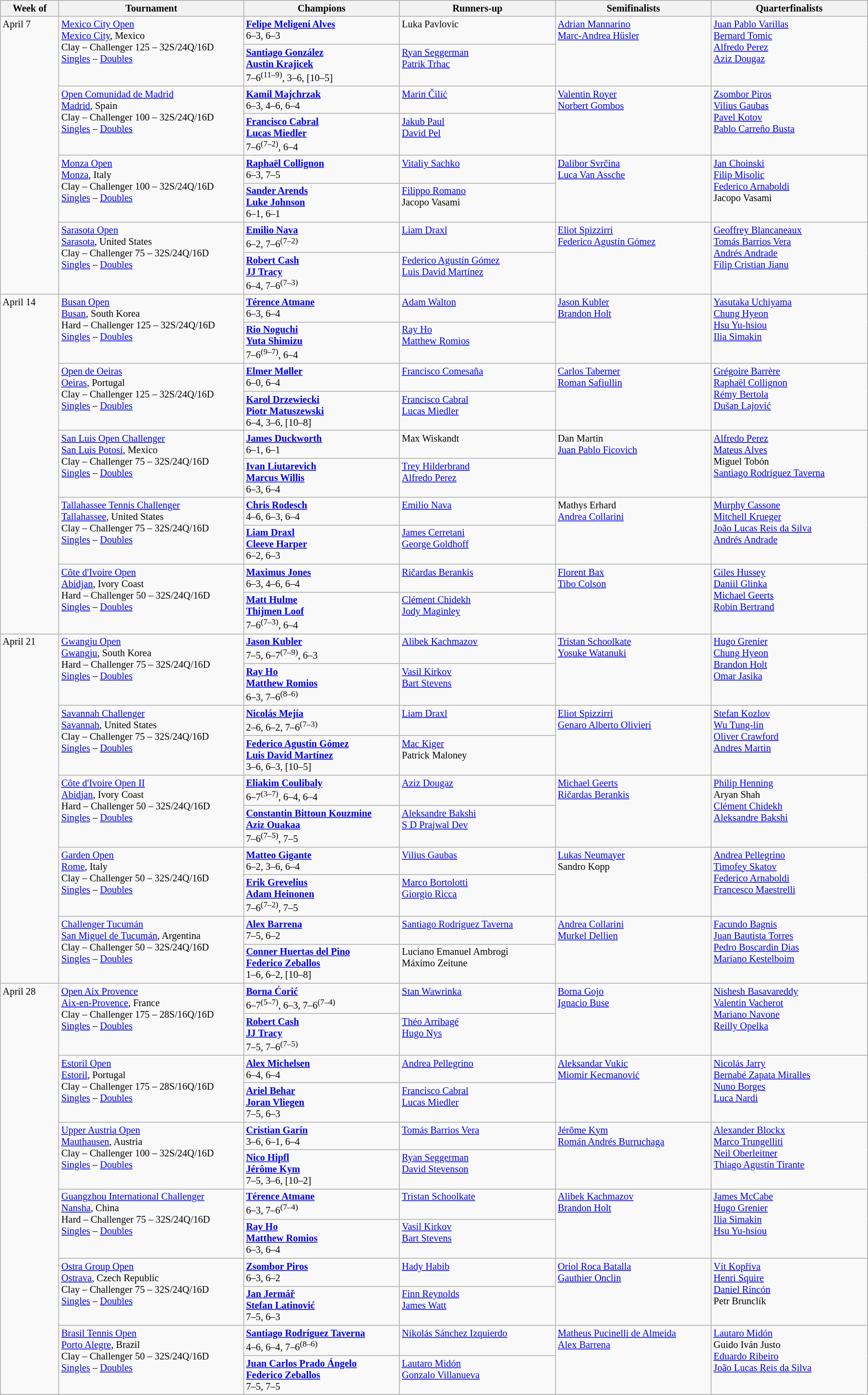<table class="wikitable" style="font-size:85%;">
<tr>
<th width="75">Week of</th>
<th width="250">Tournament</th>
<th width="210">Champions</th>
<th width="210">Runners-up</th>
<th width="210">Semifinalists</th>
<th width="210">Quarterfinalists</th>
</tr>
<tr valign=top>
<td rowspan=8>April 7</td>
<td rowspan=2><a href='#'>Mexico City Open</a><br><a href='#'>Mexico City</a>, Mexico <br> Clay – Challenger 125 – 32S/24Q/16D<br><a href='#'>Singles</a> – <a href='#'>Doubles</a></td>
<td> <strong><a href='#'>Felipe Meligeni Alves</a></strong><br>6–3, 6–3</td>
<td> Luka Pavlovic</td>
<td rowspan=2> <a href='#'>Adrian Mannarino</a> <br>  <a href='#'>Marc-Andrea Hüsler</a></td>
<td rowspan=2> <a href='#'>Juan Pablo Varillas</a> <br> <a href='#'>Bernard Tomic</a> <br> <a href='#'>Alfredo Perez</a> <br>  <a href='#'>Aziz Dougaz</a></td>
</tr>
<tr valign=top>
<td> <strong><a href='#'>Santiago González</a></strong><br> <strong><a href='#'>Austin Krajicek</a></strong><br>7–6<sup>(11–9)</sup>, 3–6, [10–5]</td>
<td> <a href='#'>Ryan Seggerman</a><br> <a href='#'>Patrik Trhac</a></td>
</tr>
<tr valign=top>
<td rowspan=2><a href='#'>Open Comunidad de Madrid</a><br><a href='#'>Madrid</a>, Spain <br> Clay – Challenger 100 – 32S/24Q/16D<br><a href='#'>Singles</a> – <a href='#'>Doubles</a></td>
<td> <strong><a href='#'>Kamil Majchrzak</a></strong><br>6–3, 4–6, 6–4</td>
<td> <a href='#'>Marin Čilić</a></td>
<td rowspan=2> <a href='#'>Valentin Royer</a> <br>  <a href='#'>Norbert Gombos</a></td>
<td rowspan=2> <a href='#'>Zsombor Piros</a> <br> <a href='#'>Vilius Gaubas</a> <br> <a href='#'>Pavel Kotov</a> <br>  <a href='#'>Pablo Carreño Busta</a></td>
</tr>
<tr valign=top>
<td> <strong><a href='#'>Francisco Cabral</a></strong><br> <strong><a href='#'>Lucas Miedler</a></strong><br>7–6<sup>(7–2)</sup>, 6–4</td>
<td> <a href='#'>Jakub Paul</a><br> <a href='#'>David Pel</a></td>
</tr>
<tr valign=top>
<td rowspan=2><a href='#'>Monza Open</a><br><a href='#'>Monza</a>, Italy <br> Clay – Challenger 100 – 32S/24Q/16D<br><a href='#'>Singles</a> – <a href='#'>Doubles</a></td>
<td> <strong><a href='#'>Raphaël Collignon</a></strong><br>6–3, 7–5</td>
<td> <a href='#'>Vitaliy Sachko</a></td>
<td rowspan=2> <a href='#'>Dalibor Svrčina</a> <br>  <a href='#'>Luca Van Assche</a></td>
<td rowspan=2> <a href='#'>Jan Choinski</a> <br> <a href='#'>Filip Misolic</a> <br> <a href='#'>Federico Arnaboldi</a> <br>  Jacopo Vasamì</td>
</tr>
<tr valign=top>
<td> <strong><a href='#'>Sander Arends</a></strong><br> <strong><a href='#'>Luke Johnson</a></strong><br>6–1, 6–1</td>
<td> <a href='#'>Filippo Romano</a><br> Jacopo Vasamì</td>
</tr>
<tr valign=top>
<td rowspan=2><a href='#'>Sarasota Open</a><br><a href='#'>Sarasota</a>, United States <br> Clay – Challenger 75 – 32S/24Q/16D<br><a href='#'>Singles</a> – <a href='#'>Doubles</a></td>
<td> <strong><a href='#'>Emilio Nava</a></strong><br>6–2, 7–6<sup>(7–2)</sup></td>
<td> <a href='#'>Liam Draxl</a></td>
<td rowspan=2> <a href='#'>Eliot Spizzirri</a> <br>  <a href='#'>Federico Agustín Gómez</a></td>
<td rowspan=2> <a href='#'>Geoffrey Blancaneaux</a> <br> <a href='#'>Tomás Barrios Vera</a> <br>  <a href='#'>Andrés Andrade</a> <br>  <a href='#'>Filip Cristian Jianu</a></td>
</tr>
<tr valign=top>
<td> <strong><a href='#'>Robert Cash</a></strong><br> <strong><a href='#'>JJ Tracy</a></strong><br>6–4, 7–6<sup>(7–3)</sup></td>
<td> <a href='#'>Federico Agustín Gómez</a><br> <a href='#'>Luis David Martínez</a></td>
</tr>
<tr valign=top>
<td rowspan=10>April 14</td>
<td rowspan=2><a href='#'>Busan Open</a><br><a href='#'>Busan</a>, South Korea <br> Hard – Challenger 125 – 32S/24Q/16D<br><a href='#'>Singles</a> – <a href='#'>Doubles</a></td>
<td> <strong><a href='#'>Térence Atmane</a></strong><br>6–3, 6–4</td>
<td> <a href='#'>Adam Walton</a></td>
<td rowspan=2> <a href='#'>Jason Kubler</a> <br>  <a href='#'>Brandon Holt</a></td>
<td rowspan=2> <a href='#'>Yasutaka Uchiyama</a> <br>  <a href='#'>Chung Hyeon</a> <br>  <a href='#'>Hsu Yu-hsiou</a> <br>  <a href='#'>Ilia Simakin</a></td>
</tr>
<tr valign=top>
<td> <strong><a href='#'>Rio Noguchi</a></strong><br> <strong><a href='#'>Yuta Shimizu</a></strong><br>7–6<sup>(9–7)</sup>, 6–4</td>
<td> <a href='#'>Ray Ho</a><br> <a href='#'>Matthew Romios</a></td>
</tr>
<tr valign=top>
<td rowspan=2><a href='#'>Open de Oeiras</a><br><a href='#'>Oeiras</a>, Portugal <br> Clay – Challenger 125 – 32S/24Q/16D<br><a href='#'>Singles</a> – <a href='#'>Doubles</a></td>
<td> <strong><a href='#'>Elmer Møller</a></strong><br>6–0, 6–4</td>
<td> <a href='#'>Francisco Comesaña</a></td>
<td rowspan=2> <a href='#'>Carlos Taberner</a> <br>  <a href='#'>Roman Safiullin</a></td>
<td rowspan=2> <a href='#'>Grégoire Barrère</a> <br> <a href='#'>Raphaël Collignon</a> <br> <a href='#'>Rémy Bertola</a> <br>  <a href='#'>Dušan Lajović</a></td>
</tr>
<tr valign=top>
<td> <strong><a href='#'>Karol Drzewiecki</a></strong><br> <strong><a href='#'>Piotr Matuszewski</a></strong><br>6–4, 3–6, [10–8]</td>
<td> <a href='#'>Francisco Cabral</a><br> <a href='#'>Lucas Miedler</a></td>
</tr>
<tr valign=top>
<td rowspan=2><a href='#'>San Luis Open Challenger</a><br><a href='#'>San Luis Potosí</a>, Mexico <br> Clay – Challenger 75 – 32S/24Q/16D<br><a href='#'>Singles</a> – <a href='#'>Doubles</a></td>
<td> <strong><a href='#'>James Duckworth</a></strong><br>6–1, 6–1</td>
<td> Max Wiskandt</td>
<td rowspan=2> Dan Martin <br>  <a href='#'>Juan Pablo Ficovich</a></td>
<td rowspan=2> <a href='#'>Alfredo Perez</a> <br>  <a href='#'>Mateus Alves</a> <br> Miguel Tobón <br>  <a href='#'>Santiago Rodríguez Taverna</a></td>
</tr>
<tr valign=top>
<td> <strong><a href='#'>Ivan Liutarevich</a></strong><br> <strong><a href='#'>Marcus Willis</a></strong><br>6–3, 6–4</td>
<td> <a href='#'>Trey Hilderbrand</a><br> <a href='#'>Alfredo Perez</a></td>
</tr>
<tr valign=top>
<td rowspan=2><a href='#'>Tallahassee Tennis Challenger</a><br><a href='#'>Tallahassee</a>, United States <br> Clay – Challenger 75 – 32S/24Q/16D<br><a href='#'>Singles</a> – <a href='#'>Doubles</a></td>
<td> <strong><a href='#'>Chris Rodesch</a></strong><br>4–6, 6–3, 6–4</td>
<td> <a href='#'>Emilio Nava</a></td>
<td rowspan=2> Mathys Erhard <br>  <a href='#'>Andrea Collarini</a></td>
<td rowspan=2> <a href='#'>Murphy Cassone</a> <br> <a href='#'>Mitchell Krueger</a> <br>  <a href='#'>João Lucas Reis da Silva</a> <br>  <a href='#'>Andrés Andrade</a></td>
</tr>
<tr valign=top>
<td> <strong><a href='#'>Liam Draxl</a></strong><br> <strong><a href='#'>Cleeve Harper</a></strong><br>6–2, 6–3</td>
<td> <a href='#'>James Cerretani</a><br> <a href='#'>George Goldhoff</a></td>
</tr>
<tr valign=top>
<td rowspan=2><a href='#'>Côte d'Ivoire Open</a><br><a href='#'>Abidjan</a>, Ivory Coast <br> Hard – Challenger 50 – 32S/24Q/16D<br><a href='#'>Singles</a> – <a href='#'>Doubles</a></td>
<td> <strong><a href='#'>Maximus Jones</a></strong><br>6–3, 4–6, 6–4</td>
<td> <a href='#'>Ričardas Berankis</a></td>
<td rowspan=2> <a href='#'>Florent Bax</a> <br>  <a href='#'>Tibo Colson</a></td>
<td rowspan=2> <a href='#'>Giles Hussey</a> <br> <a href='#'>Daniil Glinka</a> <br> <a href='#'>Michael Geerts</a> <br>  <a href='#'>Robin Bertrand</a></td>
</tr>
<tr valign=top>
<td> <strong><a href='#'>Matt Hulme</a></strong><br> <strong><a href='#'>Thijmen Loof</a></strong><br>7–6<sup>(7–3)</sup>, 6–4</td>
<td> <a href='#'>Clément Chidekh</a><br> <a href='#'>Jody Maginley</a></td>
</tr>
<tr valign=top>
<td rowspan=10>April 21</td>
<td rowspan=2><a href='#'>Gwangju Open</a><br><a href='#'>Gwangju</a>, South Korea <br> Hard – Challenger 75 – 32S/24Q/16D<br><a href='#'>Singles</a> – <a href='#'>Doubles</a></td>
<td> <strong><a href='#'>Jason Kubler</a></strong><br>7–5, 6–7<sup>(7–9)</sup>, 6–3</td>
<td> <a href='#'>Alibek Kachmazov</a></td>
<td rowspan=2> <a href='#'>Tristan Schoolkate</a> <br>  <a href='#'>Yosuke Watanuki</a></td>
<td rowspan=2> <a href='#'>Hugo Grenier</a> <br>  <a href='#'>Chung Hyeon</a> <br>  <a href='#'>Brandon Holt</a> <br>  <a href='#'>Omar Jasika</a></td>
</tr>
<tr valign=top>
<td> <strong><a href='#'>Ray Ho</a></strong><br> <strong><a href='#'>Matthew Romios</a></strong><br>6–3, 7–6<sup>(8–6)</sup></td>
<td> <a href='#'>Vasil Kirkov</a><br> <a href='#'>Bart Stevens</a></td>
</tr>
<tr valign=top>
<td rowspan=2><a href='#'>Savannah Challenger</a><br><a href='#'>Savannah</a>, United States <br> Clay – Challenger 75 – 32S/24Q/16D<br><a href='#'>Singles</a> – <a href='#'>Doubles</a></td>
<td> <strong><a href='#'>Nicolás Mejía</a></strong><br>2–6, 6–2, 7–6<sup>(7–3)</sup></td>
<td> <a href='#'>Liam Draxl</a></td>
<td rowspan=2> <a href='#'>Eliot Spizzirri</a> <br>  <a href='#'>Genaro Alberto Olivieri</a></td>
<td rowspan=2> <a href='#'>Stefan Kozlov</a> <br> <a href='#'>Wu Tung-lin</a> <br> <a href='#'>Oliver Crawford</a> <br>  <a href='#'>Andres Martin</a></td>
</tr>
<tr valign=top>
<td> <strong><a href='#'>Federico Agustín Gómez</a></strong><br> <strong><a href='#'>Luis David Martínez</a></strong><br>3–6, 6–3, [10–5]</td>
<td> <a href='#'>Mac Kiger</a><br> Patrick Maloney</td>
</tr>
<tr valign=top>
<td rowspan=2><a href='#'>Côte d'Ivoire Open II</a><br><a href='#'>Abidjan</a>, Ivory Coast <br> Hard – Challenger 50 – 32S/24Q/16D<br><a href='#'>Singles</a> – <a href='#'>Doubles</a></td>
<td> <strong><a href='#'>Eliakim Coulibaly</a></strong><br>6–7<sup>(3–7)</sup>, 6–4, 6–4</td>
<td> <a href='#'>Aziz Dougaz</a></td>
<td rowspan=2> <a href='#'>Michael Geerts</a> <br>  <a href='#'>Ričardas Berankis</a></td>
<td rowspan=2> <a href='#'>Philip Henning</a> <br>  Aryan Shah <br>  <a href='#'>Clément Chidekh</a> <br>  <a href='#'>Aleksandre Bakshi</a></td>
</tr>
<tr valign=top>
<td> <strong><a href='#'>Constantin Bittoun Kouzmine</a></strong><br> <strong><a href='#'>Aziz Ouakaa</a></strong><br>7–6<sup>(7–5)</sup>, 7–5</td>
<td> <a href='#'>Aleksandre Bakshi</a><br> <a href='#'>S D Prajwal Dev</a></td>
</tr>
<tr valign=top>
<td rowspan=2><a href='#'>Garden Open</a><br><a href='#'>Rome</a>, Italy <br> Clay – Challenger 50 – 32S/24Q/16D<br><a href='#'>Singles</a> – <a href='#'>Doubles</a></td>
<td> <strong><a href='#'>Matteo Gigante</a></strong><br>6–2, 3–6, 6–4</td>
<td> <a href='#'>Vilius Gaubas</a></td>
<td rowspan=2> <a href='#'>Lukas Neumayer</a> <br>  Sandro Kopp</td>
<td rowspan=2> <a href='#'>Andrea Pellegrino</a> <br> <a href='#'>Timofey Skatov</a> <br> <a href='#'>Federico Arnaboldi</a> <br>  <a href='#'>Francesco Maestrelli</a></td>
</tr>
<tr valign=top>
<td> <strong><a href='#'>Erik Grevelius</a></strong><br> <strong><a href='#'>Adam Heinonen</a></strong><br>7–6<sup>(7–2)</sup>, 7–5</td>
<td> <a href='#'>Marco Bortolotti</a><br> <a href='#'>Giorgio Ricca</a></td>
</tr>
<tr valign=top>
<td rowspan=2><a href='#'>Challenger Tucumán</a><br><a href='#'>San Miguel de Tucumán</a>, Argentina <br> Clay – Challenger 50 – 32S/24Q/16D<br><a href='#'>Singles</a> – <a href='#'>Doubles</a></td>
<td> <strong><a href='#'>Alex Barrena</a></strong><br>7–5, 6–2</td>
<td> <a href='#'>Santiago Rodríguez Taverna</a></td>
<td rowspan=2> <a href='#'>Andrea Collarini</a> <br>  <a href='#'>Murkel Dellien</a></td>
<td rowspan=2> <a href='#'>Facundo Bagnis</a> <br> <a href='#'>Juan Bautista Torres</a> <br> <a href='#'>Pedro Boscardin Dias</a> <br>  <a href='#'>Mariano Kestelboim</a></td>
</tr>
<tr valign=top>
<td> <strong><a href='#'>Conner Huertas del Pino</a></strong><br> <strong><a href='#'>Federico Zeballos</a></strong><br>1–6, 6–2, [10–8]</td>
<td> Luciano Emanuel Ambrogi<br> Máximo Zeitune</td>
</tr>
<tr valign=top>
<td rowspan=12>April 28</td>
<td rowspan=2><a href='#'>Open Aix Provence</a><br><a href='#'>Aix-en-Provence</a>, France <br> Clay – Challenger 175 – 28S/16Q/16D<br><a href='#'>Singles</a> – <a href='#'>Doubles</a></td>
<td> <strong><a href='#'>Borna Ćorić</a></strong><br>6–7<sup>(5–7)</sup>, 6–3, 7–6<sup>(7–4)</sup></td>
<td> <a href='#'>Stan Wawrinka</a></td>
<td rowspan=2> <a href='#'>Borna Gojo</a> <br>  <a href='#'>Ignacio Buse</a></td>
<td rowspan=2> <a href='#'>Nishesh Basavareddy</a> <br> <a href='#'>Valentin Vacherot</a> <br> <a href='#'>Mariano Navone</a> <br>  <a href='#'>Reilly Opelka</a></td>
</tr>
<tr valign=top>
<td> <strong><a href='#'>Robert Cash</a></strong><br> <strong><a href='#'>JJ Tracy</a></strong><br>7–5, 7–6<sup>(7–5)</sup></td>
<td> <a href='#'>Théo Arribagé</a><br> <a href='#'>Hugo Nys</a></td>
</tr>
<tr valign=top>
<td rowspan=2><a href='#'>Estoril Open</a><br><a href='#'>Estoril</a>, Portugal <br> Clay – Challenger 175 – 28S/16Q/16D<br><a href='#'>Singles</a> – <a href='#'>Doubles</a></td>
<td> <strong><a href='#'>Alex Michelsen</a></strong><br>6–4, 6–4</td>
<td> <a href='#'>Andrea Pellegrino</a></td>
<td rowspan=2> <a href='#'>Aleksandar Vukic</a> <br>  <a href='#'>Miomir Kecmanović</a></td>
<td rowspan=2> <a href='#'>Nicolás Jarry</a> <br>  <a href='#'>Bernabé Zapata Miralles</a> <br>  <a href='#'>Nuno Borges</a> <br>  <a href='#'>Luca Nardi</a></td>
</tr>
<tr valign=top>
<td> <strong><a href='#'>Ariel Behar</a></strong><br> <strong><a href='#'>Joran Vliegen</a></strong><br>7–5, 6–3</td>
<td> <a href='#'>Francisco Cabral</a><br> <a href='#'>Lucas Miedler</a></td>
</tr>
<tr valign=top>
<td rowspan=2><a href='#'>Upper Austria Open</a><br><a href='#'>Mauthausen</a>, Austria <br> Clay – Challenger 100 – 32S/24Q/16D<br><a href='#'>Singles</a> – <a href='#'>Doubles</a></td>
<td> <strong><a href='#'>Cristian Garín</a></strong><br>3–6, 6–1, 6–4</td>
<td> <a href='#'>Tomás Barrios Vera</a></td>
<td rowspan=2> <a href='#'>Jérôme Kym</a> <br>  <a href='#'>Román Andrés Burruchaga</a></td>
<td rowspan=2> <a href='#'>Alexander Blockx</a> <br> <a href='#'>Marco Trungelliti</a> <br>  <a href='#'>Neil Oberleitner</a> <br>  <a href='#'>Thiago Agustín Tirante</a></td>
</tr>
<tr valign=top>
<td> <strong><a href='#'>Nico Hipfl</a></strong><br> <strong><a href='#'>Jérôme Kym</a></strong><br>7–5, 3–6, [10–2]</td>
<td> <a href='#'>Ryan Seggerman</a><br> <a href='#'>David Stevenson</a></td>
</tr>
<tr valign=top>
<td rowspan=2><a href='#'>Guangzhou International Challenger</a><br><a href='#'>Nansha</a>, China <br> Hard – Challenger 75 – 32S/24Q/16D<br><a href='#'>Singles</a> – <a href='#'>Doubles</a></td>
<td> <strong><a href='#'>Térence Atmane</a></strong><br>6–3, 7–6<sup>(7–4)</sup></td>
<td> <a href='#'>Tristan Schoolkate</a></td>
<td rowspan=2> <a href='#'>Alibek Kachmazov</a> <br>  <a href='#'>Brandon Holt</a></td>
<td rowspan=2> <a href='#'>James McCabe</a> <br>  <a href='#'>Hugo Grenier</a> <br>  <a href='#'>Ilia Simakin</a> <br>  <a href='#'>Hsu Yu-hsiou</a></td>
</tr>
<tr valign=top>
<td> <strong><a href='#'>Ray Ho</a></strong><br> <strong><a href='#'>Matthew Romios</a></strong><br>6–3, 6–4</td>
<td> <a href='#'>Vasil Kirkov</a><br> <a href='#'>Bart Stevens</a></td>
</tr>
<tr valign=top>
<td rowspan=2><a href='#'>Ostra Group Open</a><br><a href='#'>Ostrava</a>, Czech Republic <br> Clay – Challenger 75 – 32S/24Q/16D<br><a href='#'>Singles</a> – <a href='#'>Doubles</a></td>
<td> <strong><a href='#'>Zsombor Piros</a></strong><br>6–3, 6–2</td>
<td> <a href='#'>Hady Habib</a></td>
<td rowspan=2> <a href='#'>Oriol Roca Batalla</a> <br>  <a href='#'>Gauthier Onclin</a></td>
<td rowspan=2> <a href='#'>Vít Kopřiva</a> <br>  <a href='#'>Henri Squire</a> <br> <a href='#'>Daniel Rincón</a> <br>  Petr Brunclík</td>
</tr>
<tr valign=top>
<td> <strong><a href='#'>Jan Jermář</a></strong><br> <strong><a href='#'>Stefan Latinović</a></strong><br>7–5, 6–3</td>
<td> <a href='#'>Finn Reynolds</a><br> <a href='#'>James Watt</a></td>
</tr>
<tr valign=top>
<td rowspan=2><a href='#'>Brasil Tennis Open</a><br><a href='#'>Porto Alegre</a>, Brazil <br> Clay – Challenger 50 – 32S/24Q/16D<br><a href='#'>Singles</a> – <a href='#'>Doubles</a></td>
<td> <strong><a href='#'>Santiago Rodríguez Taverna</a></strong><br>4–6, 6–4, 7–6<sup>(8–6)</sup></td>
<td> <a href='#'>Nikolás Sánchez Izquierdo</a></td>
<td rowspan=2> <a href='#'>Matheus Pucinelli de Almeida</a> <br>  <a href='#'>Alex Barrena</a></td>
<td rowspan=2> <a href='#'>Lautaro Midón</a> <br> Guido Iván Justo <br> <a href='#'>Eduardo Ribeiro</a> <br>  <a href='#'>João Lucas Reis da Silva</a></td>
</tr>
<tr valign=top>
<td> <strong><a href='#'>Juan Carlos Prado Ángelo</a></strong><br> <strong><a href='#'>Federico Zeballos</a></strong><br>7–5, 7–5</td>
<td> <a href='#'>Lautaro Midón</a><br> <a href='#'>Gonzalo Villanueva</a></td>
</tr>
</table>
